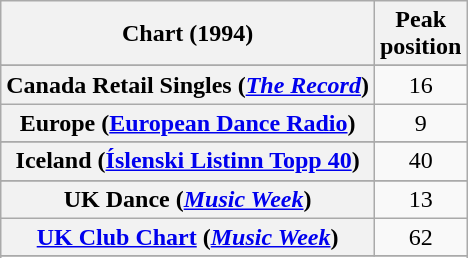<table class="wikitable sortable plainrowheaders">
<tr>
<th>Chart (1994)</th>
<th>Peak<br>position</th>
</tr>
<tr>
</tr>
<tr>
<th scope="row">Canada Retail Singles (<em><a href='#'>The Record</a></em>)</th>
<td align="center">16</td>
</tr>
<tr>
<th scope="row">Europe (<a href='#'>European Dance Radio</a>)</th>
<td align="center">9</td>
</tr>
<tr>
</tr>
<tr>
<th scope="row">Iceland (<a href='#'>Íslenski Listinn Topp 40</a>)</th>
<td align="center">40</td>
</tr>
<tr>
</tr>
<tr>
</tr>
<tr>
</tr>
<tr>
</tr>
<tr>
</tr>
<tr>
</tr>
<tr>
<th scope="row">UK Dance (<em><a href='#'>Music Week</a></em>)</th>
<td align="center">13</td>
</tr>
<tr>
<th scope="row"><a href='#'>UK Club Chart</a> (<em><a href='#'>Music Week</a></em>)</th>
<td align="center">62</td>
</tr>
<tr>
</tr>
<tr>
</tr>
<tr>
</tr>
<tr>
</tr>
<tr>
</tr>
<tr>
</tr>
</table>
